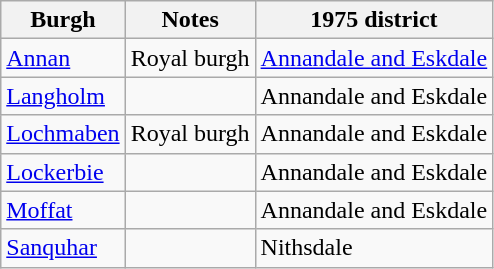<table class="wikitable">
<tr>
<th>Burgh</th>
<th>Notes</th>
<th>1975 district</th>
</tr>
<tr>
<td><a href='#'>Annan</a></td>
<td>Royal burgh</td>
<td><a href='#'>Annandale and Eskdale</a></td>
</tr>
<tr>
<td><a href='#'>Langholm</a></td>
<td></td>
<td>Annandale and Eskdale</td>
</tr>
<tr>
<td><a href='#'>Lochmaben</a></td>
<td>Royal burgh</td>
<td>Annandale and Eskdale</td>
</tr>
<tr>
<td><a href='#'>Lockerbie</a></td>
<td></td>
<td>Annandale and Eskdale</td>
</tr>
<tr>
<td><a href='#'>Moffat</a></td>
<td></td>
<td>Annandale and Eskdale</td>
</tr>
<tr>
<td><a href='#'>Sanquhar</a></td>
<td></td>
<td>Nithsdale</td>
</tr>
</table>
